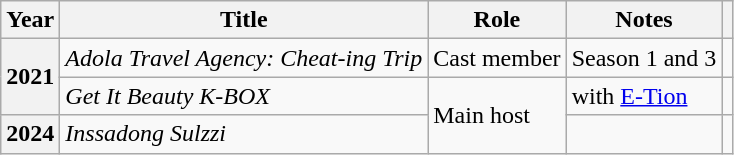<table class="wikitable plainrowheaders sortable">
<tr>
<th scope="col">Year</th>
<th scope="col">Title</th>
<th scope="col">Role</th>
<th scope="col">Notes</th>
<th scope="col" class="unsortable"></th>
</tr>
<tr>
<th scope="row" rowspan="2">2021</th>
<td><em>Adola Travel Agency: Cheat-ing Trip</em></td>
<td>Cast member</td>
<td>Season 1 and 3</td>
<td style="text-align:center"></td>
</tr>
<tr>
<td><em>Get It Beauty K-BOX</em></td>
<td rowspan="2">Main host</td>
<td>with <a href='#'>E-Tion</a></td>
<td style="text-align:center"></td>
</tr>
<tr>
<th scope="row">2024</th>
<td><em>Inssadong Sulzzi</em></td>
<td></td>
<td style="text-align:center"></td>
</tr>
</table>
